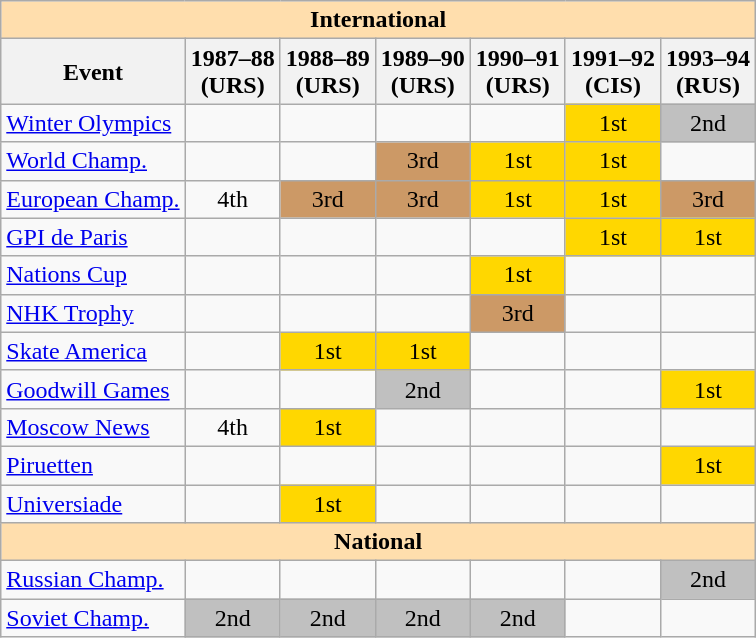<table class="wikitable" style="text-align:center">
<tr>
<th style="background-color: #ffdead; " colspan=7 align=center><strong>International</strong></th>
</tr>
<tr>
<th>Event</th>
<th>1987–88 <br>(URS)</th>
<th>1988–89 <br>(URS)</th>
<th>1989–90 <br>(URS)</th>
<th>1990–91 <br>(URS)</th>
<th>1991–92 <br>(CIS)</th>
<th>1993–94 <br>(RUS)</th>
</tr>
<tr>
<td align=left><a href='#'>Winter Olympics</a></td>
<td></td>
<td></td>
<td></td>
<td></td>
<td bgcolor=gold>1st</td>
<td bgcolor=silver>2nd</td>
</tr>
<tr>
<td align=left><a href='#'>World Champ.</a></td>
<td></td>
<td></td>
<td bgcolor=cc9966>3rd</td>
<td bgcolor=gold>1st</td>
<td bgcolor=gold>1st</td>
<td></td>
</tr>
<tr>
<td align=left><a href='#'>European Champ.</a></td>
<td>4th</td>
<td bgcolor=cc9966>3rd</td>
<td bgcolor=cc9966>3rd</td>
<td bgcolor=gold>1st</td>
<td bgcolor=gold>1st</td>
<td bgcolor=cc9966>3rd</td>
</tr>
<tr>
<td align=left><a href='#'>GPI de Paris</a></td>
<td></td>
<td></td>
<td></td>
<td></td>
<td bgcolor=gold>1st</td>
<td bgcolor=gold>1st</td>
</tr>
<tr>
<td align=left><a href='#'>Nations Cup</a></td>
<td></td>
<td></td>
<td></td>
<td bgcolor=gold>1st</td>
<td></td>
<td></td>
</tr>
<tr>
<td align=left><a href='#'>NHK Trophy</a></td>
<td></td>
<td></td>
<td></td>
<td bgcolor=cc9966>3rd</td>
<td></td>
<td></td>
</tr>
<tr>
<td align=left><a href='#'>Skate America</a></td>
<td></td>
<td bgcolor=gold>1st</td>
<td bgcolor=gold>1st</td>
<td></td>
<td></td>
<td></td>
</tr>
<tr>
<td align=left><a href='#'>Goodwill Games</a></td>
<td></td>
<td></td>
<td bgcolor=silver>2nd</td>
<td></td>
<td></td>
<td bgcolor=gold>1st</td>
</tr>
<tr>
<td align=left><a href='#'>Moscow News</a></td>
<td>4th</td>
<td bgcolor=gold>1st</td>
<td></td>
<td></td>
<td></td>
<td></td>
</tr>
<tr>
<td align=left><a href='#'>Piruetten</a></td>
<td></td>
<td></td>
<td></td>
<td></td>
<td></td>
<td bgcolor=gold>1st</td>
</tr>
<tr>
<td align=left><a href='#'>Universiade</a></td>
<td></td>
<td bgcolor=gold>1st</td>
<td></td>
<td></td>
<td></td>
<td></td>
</tr>
<tr>
<th style="background-color: #ffdead; " colspan=7 align=center><strong>National</strong></th>
</tr>
<tr>
<td align=left><a href='#'>Russian Champ.</a></td>
<td></td>
<td></td>
<td></td>
<td></td>
<td></td>
<td bgcolor=silver>2nd</td>
</tr>
<tr>
<td align=left><a href='#'>Soviet Champ.</a></td>
<td bgcolor=silver>2nd</td>
<td bgcolor=silver>2nd</td>
<td bgcolor=silver>2nd</td>
<td bgcolor=silver>2nd</td>
<td></td>
<td></td>
</tr>
</table>
